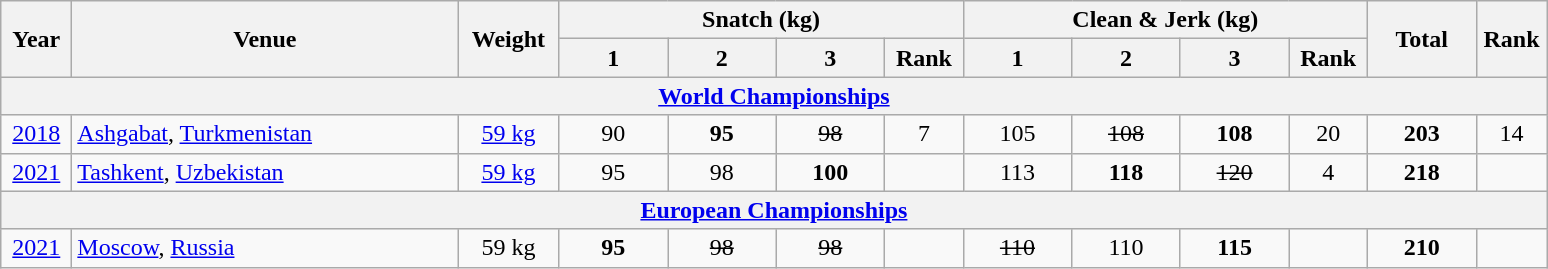<table class = "wikitable" style="text-align:center;">
<tr>
<th rowspan=2 width=40>Year</th>
<th rowspan=2 width=250>Venue</th>
<th rowspan=2 width=60>Weight</th>
<th colspan=4>Snatch (kg)</th>
<th colspan=4>Clean & Jerk (kg)</th>
<th rowspan=2 width=65>Total</th>
<th rowspan=2 width=40>Rank</th>
</tr>
<tr>
<th width=65>1</th>
<th width=65>2</th>
<th width=65>3</th>
<th width=45>Rank</th>
<th width=65>1</th>
<th width=65>2</th>
<th width=65>3</th>
<th width=45>Rank</th>
</tr>
<tr>
<th colspan=13><a href='#'>World Championships</a></th>
</tr>
<tr>
<td><a href='#'>2018</a></td>
<td align=left> <a href='#'>Ashgabat</a>, <a href='#'>Turkmenistan</a></td>
<td><a href='#'>59 kg</a></td>
<td>90</td>
<td><strong>95</strong></td>
<td><s>98 </s></td>
<td>7</td>
<td>105</td>
<td><s>108 </s></td>
<td><strong>108</strong></td>
<td>20</td>
<td><strong>203</strong></td>
<td>14</td>
</tr>
<tr>
<td><a href='#'>2021</a></td>
<td align=left> <a href='#'>Tashkent</a>, <a href='#'>Uzbekistan</a></td>
<td><a href='#'>59 kg</a></td>
<td>95</td>
<td>98</td>
<td><strong>100</strong></td>
<td></td>
<td>113</td>
<td><strong>118</strong></td>
<td><s>120</s></td>
<td>4</td>
<td><strong>218</strong></td>
<td></td>
</tr>
<tr>
<th colspan=13><a href='#'>European Championships</a></th>
</tr>
<tr>
<td><a href='#'>2021</a></td>
<td align=left> <a href='#'>Moscow</a>, <a href='#'>Russia</a></td>
<td>59 kg</td>
<td><strong>95</strong></td>
<td><s>98</s></td>
<td><s>98</s></td>
<td></td>
<td><s>110</s></td>
<td>110</td>
<td><strong>115</strong></td>
<td></td>
<td><strong>210</strong></td>
<td></td>
</tr>
</table>
